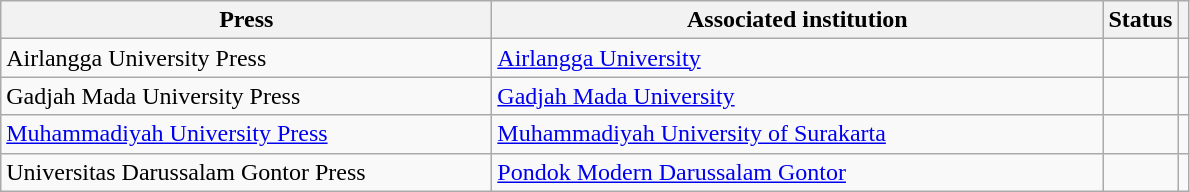<table class="wikitable sortable">
<tr>
<th style="width:20em">Press</th>
<th style="width:25em">Associated institution</th>
<th>Status</th>
<th></th>
</tr>
<tr>
<td>Airlangga University Press</td>
<td><a href='#'>Airlangga University</a></td>
<td></td>
<td></td>
</tr>
<tr>
<td>Gadjah Mada University Press</td>
<td><a href='#'>Gadjah Mada University</a></td>
<td></td>
<td></td>
</tr>
<tr>
<td><a href='#'>Muhammadiyah University Press</a></td>
<td><a href='#'>Muhammadiyah University of Surakarta</a></td>
<td></td>
<td></td>
</tr>
<tr>
<td>Universitas Darussalam Gontor Press</td>
<td><a href='#'>Pondok Modern Darussalam Gontor</a></td>
<td></td>
<td></td>
</tr>
</table>
